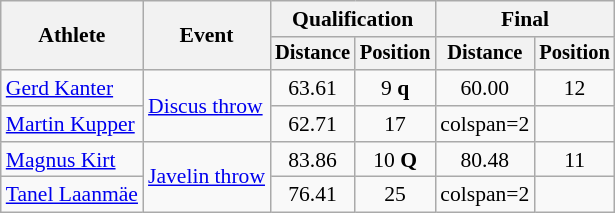<table class=wikitable style=font-size:90%>
<tr>
<th rowspan=2>Athlete</th>
<th rowspan=2>Event</th>
<th colspan=2>Qualification</th>
<th colspan=2>Final</th>
</tr>
<tr style=font-size:95%>
<th>Distance</th>
<th>Position</th>
<th>Distance</th>
<th>Position</th>
</tr>
<tr align=center>
<td align=left><a href='#'>Gerd Kanter</a></td>
<td align=left rowspan=2><a href='#'>Discus throw</a></td>
<td>63.61</td>
<td>9 <strong>q</strong></td>
<td>60.00</td>
<td>12</td>
</tr>
<tr align=center>
<td align=left><a href='#'>Martin Kupper</a></td>
<td>62.71</td>
<td>17</td>
<td>colspan=2 </td>
</tr>
<tr align=center>
<td align=left><a href='#'>Magnus Kirt</a></td>
<td align=left rowspan=2><a href='#'>Javelin throw</a></td>
<td>83.86</td>
<td>10 <strong>Q</strong></td>
<td>80.48</td>
<td>11</td>
</tr>
<tr align=center>
<td align=left><a href='#'>Tanel Laanmäe</a></td>
<td>76.41</td>
<td>25</td>
<td>colspan=2 </td>
</tr>
</table>
